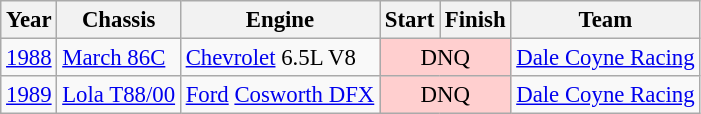<table class="wikitable" style="font-size: 95%;">
<tr>
<th>Year</th>
<th>Chassis</th>
<th>Engine</th>
<th>Start</th>
<th>Finish</th>
<th>Team</th>
</tr>
<tr>
<td><a href='#'>1988</a></td>
<td><a href='#'>March 86C</a></td>
<td><a href='#'>Chevrolet</a> 6.5L V8</td>
<td colspan=2 align=center style="background:#FFCFCF;">DNQ</td>
<td><a href='#'>Dale Coyne Racing</a></td>
</tr>
<tr>
<td><a href='#'>1989</a></td>
<td><a href='#'>Lola T88/00</a></td>
<td><a href='#'>Ford</a> <a href='#'>Cosworth DFX</a></td>
<td colspan=2 align=center style="background:#FFCFCF;">DNQ</td>
<td><a href='#'>Dale Coyne Racing</a></td>
</tr>
</table>
